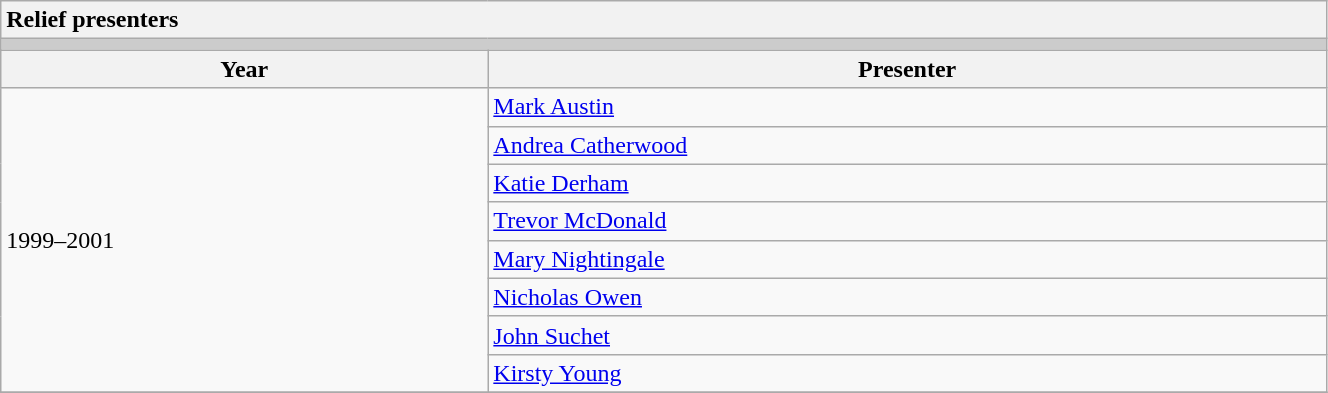<table class="wikitable collapsible collapsed" style="width:70%;">
<tr>
<th colspan="2" style="text-align:left;">Relief presenters</th>
</tr>
<tr style="background:#ccc;">
<td colspan="2"></td>
</tr>
<tr>
<th>Year</th>
<th>Presenter</th>
</tr>
<tr>
<td rowspan=8>1999–2001</td>
<td><a href='#'>Mark Austin</a></td>
</tr>
<tr>
<td><a href='#'>Andrea Catherwood</a></td>
</tr>
<tr>
<td><a href='#'>Katie Derham</a></td>
</tr>
<tr>
<td><a href='#'>Trevor McDonald</a></td>
</tr>
<tr>
<td><a href='#'>Mary Nightingale</a></td>
</tr>
<tr>
<td><a href='#'>Nicholas Owen</a></td>
</tr>
<tr>
<td><a href='#'>John Suchet</a></td>
</tr>
<tr>
<td><a href='#'>Kirsty Young</a></td>
</tr>
<tr>
</tr>
</table>
